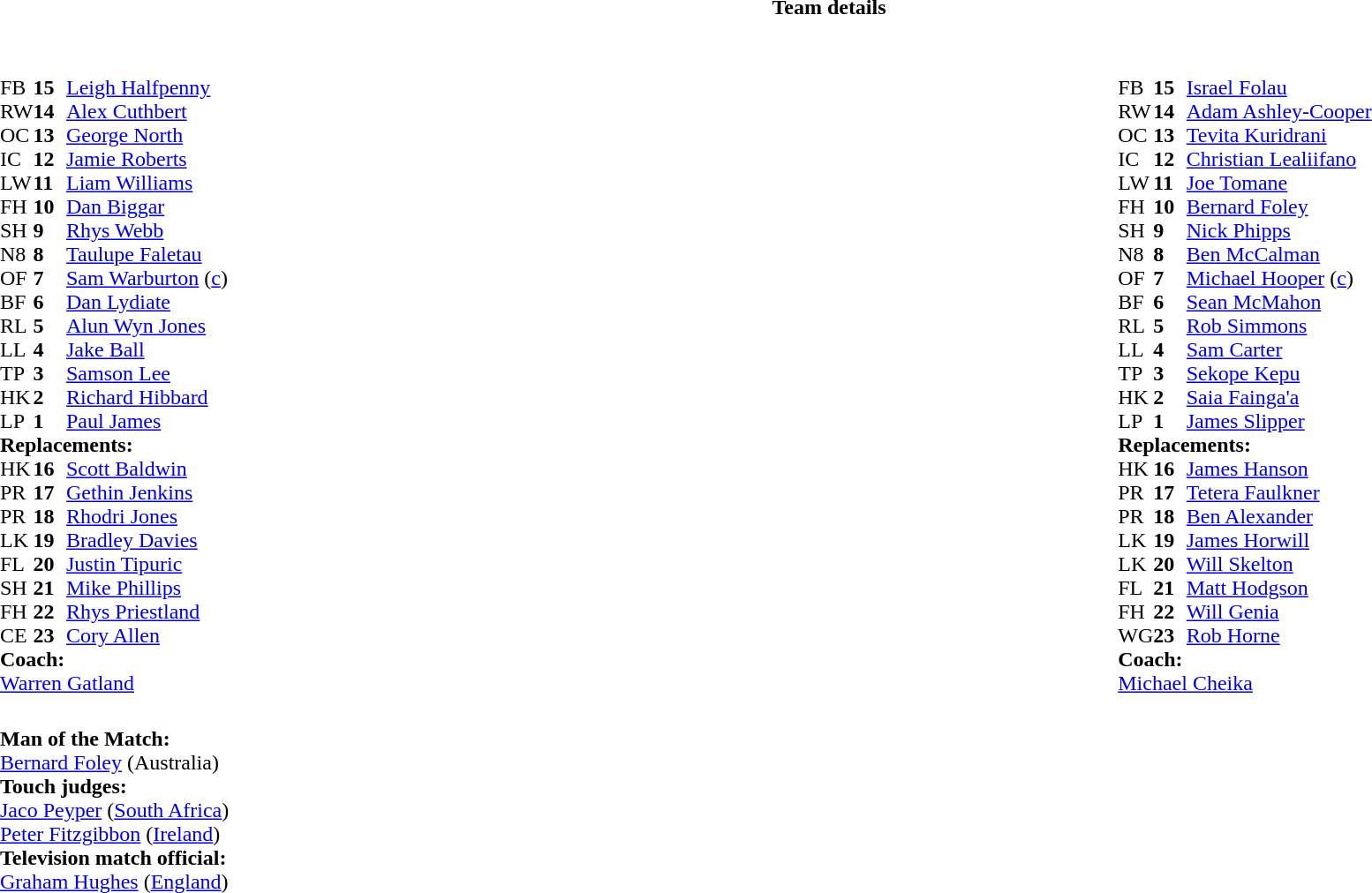<table border="0" width="100%" class="collapsible collapsed">
<tr>
<th>Team details</th>
</tr>
<tr>
<td><br><table width="100%">
<tr>
<td valign="top" width="50%"><br><table style="font-size: 100%" cellspacing="0" cellpadding="0">
<tr>
<th width="25"></th>
<th width="25"></th>
</tr>
<tr>
<td>FB</td>
<td><strong>15</strong></td>
<td><a href='#'>Leigh Halfpenny</a></td>
<td></td>
<td></td>
</tr>
<tr>
<td>RW</td>
<td><strong>14</strong></td>
<td><a href='#'>Alex Cuthbert</a></td>
</tr>
<tr>
<td>OC</td>
<td><strong>13</strong></td>
<td><a href='#'>George North</a></td>
</tr>
<tr>
<td>IC</td>
<td><strong>12</strong></td>
<td><a href='#'>Jamie Roberts</a></td>
</tr>
<tr>
<td>LW</td>
<td><strong>11</strong></td>
<td><a href='#'>Liam Williams</a></td>
</tr>
<tr>
<td>FH</td>
<td><strong>10</strong></td>
<td><a href='#'>Dan Biggar</a></td>
<td></td>
<td></td>
</tr>
<tr>
<td>SH</td>
<td><strong>9</strong></td>
<td><a href='#'>Rhys Webb</a></td>
<td></td>
<td></td>
</tr>
<tr>
<td>N8</td>
<td><strong>8</strong></td>
<td><a href='#'>Taulupe Faletau</a></td>
</tr>
<tr>
<td>OF</td>
<td><strong>7</strong></td>
<td><a href='#'>Sam Warburton</a> (<a href='#'>c</a>)</td>
</tr>
<tr>
<td>BF</td>
<td><strong>6</strong></td>
<td><a href='#'>Dan Lydiate</a></td>
<td></td>
<td></td>
</tr>
<tr>
<td>RL</td>
<td><strong>5</strong></td>
<td><a href='#'>Alun Wyn Jones</a></td>
</tr>
<tr>
<td>LL</td>
<td><strong>4</strong></td>
<td><a href='#'>Jake Ball</a></td>
<td></td>
<td></td>
</tr>
<tr>
<td>TP</td>
<td><strong>3</strong></td>
<td><a href='#'>Samson Lee</a></td>
<td></td>
<td></td>
</tr>
<tr>
<td>HK</td>
<td><strong>2</strong></td>
<td><a href='#'>Richard Hibbard</a></td>
<td></td>
<td></td>
</tr>
<tr>
<td>LP</td>
<td><strong>1</strong></td>
<td><a href='#'>Paul James</a></td>
<td></td>
<td></td>
</tr>
<tr>
<td colspan=3><strong>Replacements:</strong></td>
</tr>
<tr>
<td>HK</td>
<td><strong>16</strong></td>
<td><a href='#'>Scott Baldwin</a></td>
<td></td>
<td></td>
</tr>
<tr>
<td>PR</td>
<td><strong>17</strong></td>
<td><a href='#'>Gethin Jenkins</a></td>
<td></td>
<td></td>
</tr>
<tr>
<td>PR</td>
<td><strong>18</strong></td>
<td><a href='#'>Rhodri Jones</a></td>
<td></td>
<td></td>
</tr>
<tr>
<td>LK</td>
<td><strong>19</strong></td>
<td><a href='#'>Bradley Davies</a></td>
<td></td>
<td></td>
</tr>
<tr>
<td>FL</td>
<td><strong>20</strong></td>
<td><a href='#'>Justin Tipuric</a></td>
<td></td>
<td></td>
</tr>
<tr>
<td>SH</td>
<td><strong>21</strong></td>
<td><a href='#'>Mike Phillips</a></td>
<td></td>
<td></td>
</tr>
<tr>
<td>FH</td>
<td><strong>22</strong></td>
<td><a href='#'>Rhys Priestland</a></td>
<td></td>
<td></td>
</tr>
<tr>
<td>CE</td>
<td><strong>23</strong></td>
<td><a href='#'>Cory Allen</a></td>
<td></td>
<td></td>
</tr>
<tr>
<td colspan=3><strong>Coach:</strong></td>
</tr>
<tr>
<td colspan="4"> <a href='#'>Warren Gatland</a></td>
</tr>
</table>
</td>
<td valign="top" width="50%"><br><table style="font-size: 100%" cellspacing="0" cellpadding="0" align="center">
<tr>
<th width="25"></th>
<th width="25"></th>
</tr>
<tr>
<td>FB</td>
<td><strong>15</strong></td>
<td><a href='#'>Israel Folau</a></td>
</tr>
<tr>
<td>RW</td>
<td><strong>14</strong></td>
<td><a href='#'>Adam Ashley-Cooper</a></td>
</tr>
<tr>
<td>OC</td>
<td><strong>13</strong></td>
<td><a href='#'>Tevita Kuridrani</a></td>
</tr>
<tr>
<td>IC</td>
<td><strong>12</strong></td>
<td><a href='#'>Christian Lealiifano</a></td>
<td></td>
<td></td>
</tr>
<tr>
<td>LW</td>
<td><strong>11</strong></td>
<td><a href='#'>Joe Tomane</a></td>
</tr>
<tr>
<td>FH</td>
<td><strong>10</strong></td>
<td><a href='#'>Bernard Foley</a></td>
</tr>
<tr>
<td>SH</td>
<td><strong>9</strong></td>
<td><a href='#'>Nick Phipps</a></td>
<td></td>
<td></td>
</tr>
<tr>
<td>N8</td>
<td><strong>8</strong></td>
<td><a href='#'>Ben McCalman</a></td>
</tr>
<tr>
<td>OF</td>
<td><strong>7</strong></td>
<td><a href='#'>Michael Hooper</a> (<a href='#'>c</a>)</td>
</tr>
<tr>
<td>BF</td>
<td><strong>6</strong></td>
<td><a href='#'>Sean McMahon</a></td>
<td></td>
<td></td>
</tr>
<tr>
<td>RL</td>
<td><strong>5</strong></td>
<td><a href='#'>Rob Simmons</a></td>
<td></td>
<td></td>
</tr>
<tr>
<td>LL</td>
<td><strong>4</strong></td>
<td><a href='#'>Sam Carter</a></td>
<td></td>
<td></td>
</tr>
<tr>
<td>TP</td>
<td><strong>3</strong></td>
<td><a href='#'>Sekope Kepu</a></td>
<td></td>
<td></td>
</tr>
<tr>
<td>HK</td>
<td><strong>2</strong></td>
<td><a href='#'>Saia Fainga'a</a></td>
<td></td>
<td></td>
</tr>
<tr>
<td>LP</td>
<td><strong>1</strong></td>
<td><a href='#'>James Slipper</a></td>
<td></td>
<td></td>
</tr>
<tr>
<td colspan=3><strong>Replacements:</strong></td>
</tr>
<tr>
<td>HK</td>
<td><strong>16</strong></td>
<td><a href='#'>James Hanson</a></td>
<td></td>
<td></td>
</tr>
<tr>
<td>PR</td>
<td><strong>17</strong></td>
<td><a href='#'>Tetera Faulkner</a></td>
<td></td>
<td></td>
</tr>
<tr>
<td>PR</td>
<td><strong>18</strong></td>
<td><a href='#'>Ben Alexander</a></td>
<td></td>
<td></td>
</tr>
<tr>
<td>LK</td>
<td><strong>19</strong></td>
<td><a href='#'>James Horwill</a></td>
<td></td>
<td></td>
</tr>
<tr>
<td>LK</td>
<td><strong>20</strong></td>
<td><a href='#'>Will Skelton</a></td>
<td></td>
<td></td>
</tr>
<tr>
<td>FL</td>
<td><strong>21</strong></td>
<td><a href='#'>Matt Hodgson</a></td>
<td></td>
<td></td>
</tr>
<tr>
<td>FH</td>
<td><strong>22</strong></td>
<td><a href='#'>Will Genia</a></td>
<td></td>
<td></td>
</tr>
<tr>
<td>WG</td>
<td><strong>23</strong></td>
<td><a href='#'>Rob Horne</a></td>
<td></td>
<td></td>
</tr>
<tr>
<td colspan=3><strong>Coach:</strong></td>
</tr>
<tr>
<td colspan="4"> <a href='#'>Michael Cheika</a></td>
</tr>
</table>
</td>
</tr>
</table>
<table width=100% style="font-size: 100%">
<tr>
<td><br><strong>Man of the Match:</strong>
<br><a href='#'>Bernard Foley</a> (Australia)<br><strong>Touch judges:</strong>
<br><a href='#'>Jaco Peyper</a> (<a href='#'>South Africa</a>)
<br><a href='#'>Peter Fitzgibbon</a> (<a href='#'>Ireland</a>)
<br><strong>Television match official:</strong>
<br><a href='#'>Graham Hughes</a> (<a href='#'>England</a>)</td>
</tr>
</table>
</td>
</tr>
</table>
